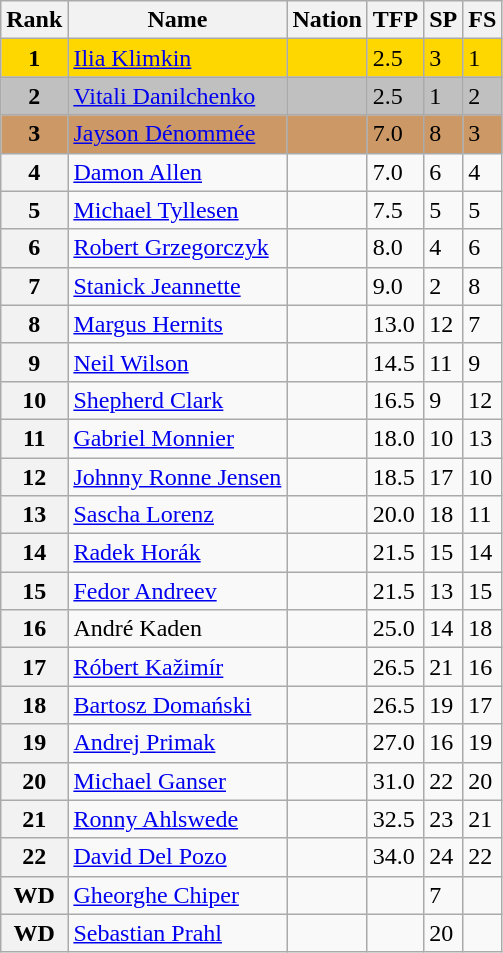<table class="wikitable">
<tr>
<th>Rank</th>
<th>Name</th>
<th>Nation</th>
<th>TFP</th>
<th>SP</th>
<th>FS</th>
</tr>
<tr bgcolor="gold">
<td align="center"><strong>1</strong></td>
<td><a href='#'>Ilia Klimkin</a></td>
<td></td>
<td>2.5</td>
<td>3</td>
<td>1</td>
</tr>
<tr bgcolor="silver">
<td align="center"><strong>2</strong></td>
<td><a href='#'>Vitali Danilchenko</a></td>
<td></td>
<td>2.5</td>
<td>1</td>
<td>2</td>
</tr>
<tr bgcolor="cc9966">
<td align="center"><strong>3</strong></td>
<td><a href='#'>Jayson Dénommée</a></td>
<td></td>
<td>7.0</td>
<td>8</td>
<td>3</td>
</tr>
<tr>
<th>4</th>
<td><a href='#'>Damon Allen</a></td>
<td></td>
<td>7.0</td>
<td>6</td>
<td>4</td>
</tr>
<tr>
<th>5</th>
<td><a href='#'>Michael Tyllesen</a></td>
<td></td>
<td>7.5</td>
<td>5</td>
<td>5</td>
</tr>
<tr>
<th>6</th>
<td><a href='#'>Robert Grzegorczyk</a></td>
<td></td>
<td>8.0</td>
<td>4</td>
<td>6</td>
</tr>
<tr>
<th>7</th>
<td><a href='#'>Stanick Jeannette</a></td>
<td></td>
<td>9.0</td>
<td>2</td>
<td>8</td>
</tr>
<tr>
<th>8</th>
<td><a href='#'>Margus Hernits</a></td>
<td></td>
<td>13.0</td>
<td>12</td>
<td>7</td>
</tr>
<tr>
<th>9</th>
<td><a href='#'>Neil Wilson</a></td>
<td></td>
<td>14.5</td>
<td>11</td>
<td>9</td>
</tr>
<tr>
<th>10</th>
<td><a href='#'>Shepherd Clark</a></td>
<td></td>
<td>16.5</td>
<td>9</td>
<td>12</td>
</tr>
<tr>
<th>11</th>
<td><a href='#'>Gabriel Monnier</a></td>
<td></td>
<td>18.0</td>
<td>10</td>
<td>13</td>
</tr>
<tr>
<th>12</th>
<td><a href='#'>Johnny Ronne Jensen</a></td>
<td></td>
<td>18.5</td>
<td>17</td>
<td>10</td>
</tr>
<tr>
<th>13</th>
<td><a href='#'>Sascha Lorenz</a></td>
<td></td>
<td>20.0</td>
<td>18</td>
<td>11</td>
</tr>
<tr>
<th>14</th>
<td><a href='#'>Radek Horák</a></td>
<td></td>
<td>21.5</td>
<td>15</td>
<td>14</td>
</tr>
<tr>
<th>15</th>
<td><a href='#'>Fedor Andreev</a></td>
<td></td>
<td>21.5</td>
<td>13</td>
<td>15</td>
</tr>
<tr>
<th>16</th>
<td>André Kaden</td>
<td></td>
<td>25.0</td>
<td>14</td>
<td>18</td>
</tr>
<tr>
<th>17</th>
<td><a href='#'>Róbert Kažimír</a></td>
<td></td>
<td>26.5</td>
<td>21</td>
<td>16</td>
</tr>
<tr>
<th>18</th>
<td><a href='#'>Bartosz Domański</a></td>
<td></td>
<td>26.5</td>
<td>19</td>
<td>17</td>
</tr>
<tr>
<th>19</th>
<td><a href='#'>Andrej Primak</a></td>
<td></td>
<td>27.0</td>
<td>16</td>
<td>19</td>
</tr>
<tr>
<th>20</th>
<td><a href='#'>Michael Ganser</a></td>
<td></td>
<td>31.0</td>
<td>22</td>
<td>20</td>
</tr>
<tr>
<th>21</th>
<td><a href='#'>Ronny Ahlswede</a></td>
<td></td>
<td>32.5</td>
<td>23</td>
<td>21</td>
</tr>
<tr>
<th>22</th>
<td><a href='#'>David Del Pozo</a></td>
<td></td>
<td>34.0</td>
<td>24</td>
<td>22</td>
</tr>
<tr>
<th>WD</th>
<td><a href='#'>Gheorghe Chiper</a></td>
<td></td>
<td></td>
<td>7</td>
<td></td>
</tr>
<tr>
<th>WD</th>
<td><a href='#'>Sebastian Prahl</a></td>
<td></td>
<td></td>
<td>20</td>
<td></td>
</tr>
</table>
